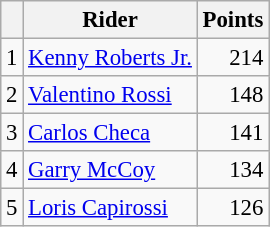<table class="wikitable" style="font-size: 95%;">
<tr>
<th></th>
<th>Rider</th>
<th>Points</th>
</tr>
<tr>
<td align=center>1</td>
<td> <a href='#'>Kenny Roberts Jr.</a></td>
<td align=right>214</td>
</tr>
<tr>
<td align=center>2</td>
<td> <a href='#'>Valentino Rossi</a></td>
<td align=right>148</td>
</tr>
<tr>
<td align=center>3</td>
<td> <a href='#'>Carlos Checa</a></td>
<td align=right>141</td>
</tr>
<tr>
<td align=center>4</td>
<td> <a href='#'>Garry McCoy</a></td>
<td align=right>134</td>
</tr>
<tr>
<td align=center>5</td>
<td> <a href='#'>Loris Capirossi</a></td>
<td align=right>126</td>
</tr>
</table>
